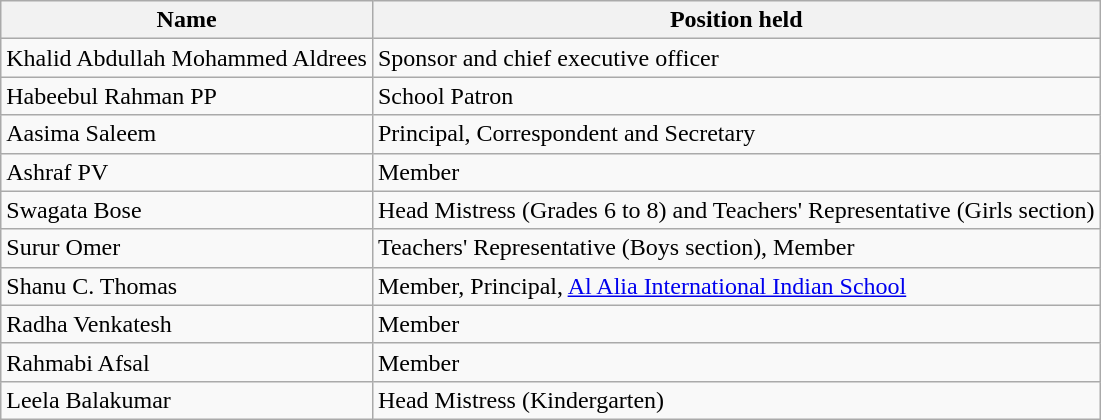<table class="wikitable">
<tr>
<th>Name</th>
<th>Position held</th>
</tr>
<tr>
<td>Khalid Abdullah Mohammed Aldrees</td>
<td>Sponsor and chief executive officer</td>
</tr>
<tr>
<td>Habeebul Rahman PP</td>
<td>School Patron</td>
</tr>
<tr>
<td>Aasima Saleem</td>
<td>Principal, Correspondent and Secretary</td>
</tr>
<tr>
<td>Ashraf PV</td>
<td>Member</td>
</tr>
<tr>
<td>Swagata Bose</td>
<td>Head Mistress (Grades 6 to 8) and Teachers' Representative (Girls section)</td>
</tr>
<tr>
<td>Surur Omer</td>
<td>Teachers' Representative (Boys section), Member</td>
</tr>
<tr>
<td>Shanu C. Thomas</td>
<td>Member, Principal, <a href='#'>Al Alia International Indian School</a></td>
</tr>
<tr>
<td>Radha Venkatesh</td>
<td>Member</td>
</tr>
<tr>
<td>Rahmabi Afsal</td>
<td>Member</td>
</tr>
<tr>
<td>Leela Balakumar</td>
<td>Head Mistress (Kindergarten)</td>
</tr>
</table>
